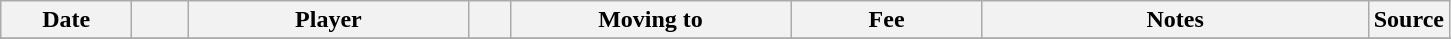<table class="wikitable sortable">
<tr>
<th style="width:80px;">Date</th>
<th style="width:30px;"></th>
<th style="width:180px;">Player</th>
<th style="width:20px;"></th>
<th style="width:180px;">Moving to</th>
<th style="width:120px;" class="unsortable">Fee</th>
<th style="width:250px;" class="unsortable">Notes</th>
<th style="width:20px;">Source</th>
</tr>
<tr>
</tr>
</table>
